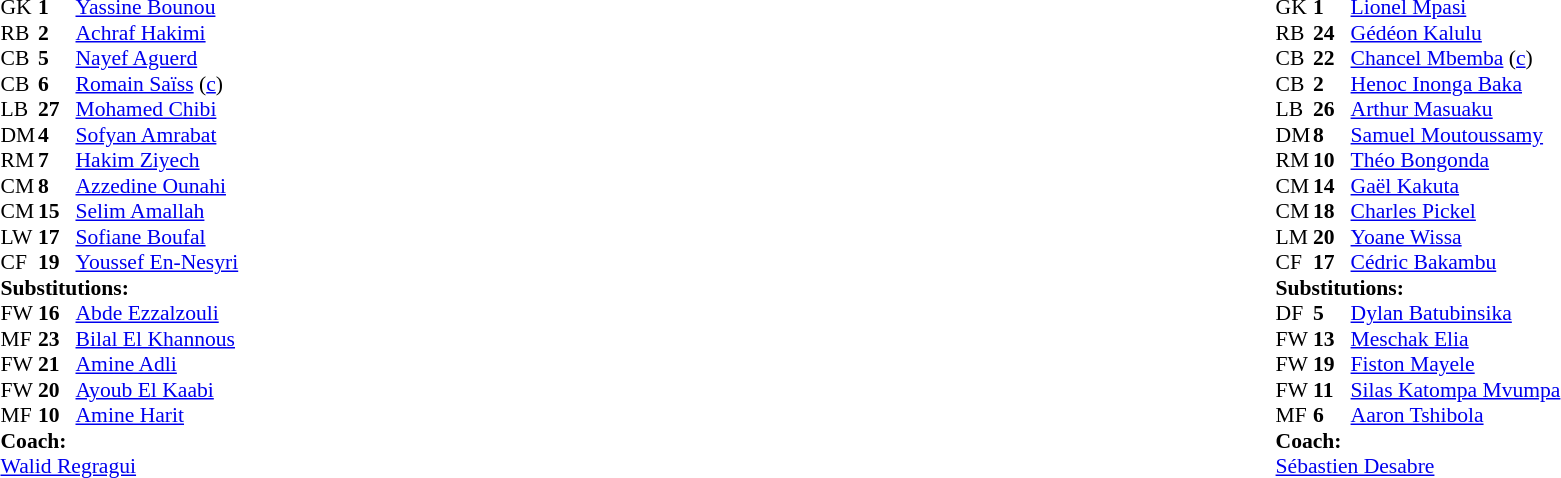<table width="100%">
<tr>
<td valign="top" width="40%"><br><table style="font-size:90%" cellspacing="0" cellpadding="0">
<tr>
<th width=25></th>
<th width=25></th>
</tr>
<tr>
<td>GK</td>
<td><strong>1</strong></td>
<td><a href='#'>Yassine Bounou</a></td>
</tr>
<tr>
<td>RB</td>
<td><strong>2</strong></td>
<td><a href='#'>Achraf Hakimi</a></td>
</tr>
<tr>
<td>CB</td>
<td><strong>5</strong></td>
<td><a href='#'>Nayef Aguerd</a></td>
</tr>
<tr>
<td>CB</td>
<td><strong>6</strong></td>
<td><a href='#'>Romain Saïss</a> (<a href='#'>c</a>)</td>
</tr>
<tr>
<td>LB</td>
<td><strong>27</strong></td>
<td><a href='#'>Mohamed Chibi</a></td>
</tr>
<tr>
<td>DM</td>
<td><strong>4</strong></td>
<td><a href='#'>Sofyan Amrabat</a></td>
</tr>
<tr>
<td>RM</td>
<td><strong>7</strong></td>
<td><a href='#'>Hakim Ziyech</a></td>
<td></td>
<td></td>
</tr>
<tr>
<td>CM</td>
<td><strong>8</strong></td>
<td><a href='#'>Azzedine Ounahi</a></td>
<td></td>
<td></td>
</tr>
<tr>
<td>CM</td>
<td><strong>15</strong></td>
<td><a href='#'>Selim Amallah</a></td>
<td></td>
<td></td>
</tr>
<tr>
<td>LW</td>
<td><strong>17</strong></td>
<td><a href='#'>Sofiane Boufal</a></td>
<td></td>
<td></td>
</tr>
<tr>
<td>CF</td>
<td><strong>19</strong></td>
<td><a href='#'>Youssef En-Nesyri</a></td>
<td></td>
<td></td>
</tr>
<tr>
<td colspan=3><strong>Substitutions:</strong></td>
</tr>
<tr>
<td>FW</td>
<td><strong>16</strong></td>
<td><a href='#'>Abde Ezzalzouli</a></td>
<td></td>
<td></td>
</tr>
<tr>
<td>MF</td>
<td><strong>23</strong></td>
<td><a href='#'>Bilal El Khannous</a></td>
<td></td>
<td></td>
</tr>
<tr>
<td>FW</td>
<td><strong>21</strong></td>
<td><a href='#'>Amine Adli</a></td>
<td></td>
<td></td>
</tr>
<tr>
<td>FW</td>
<td><strong>20</strong></td>
<td><a href='#'>Ayoub El Kaabi</a></td>
<td></td>
<td></td>
</tr>
<tr>
<td>MF</td>
<td><strong>10</strong></td>
<td><a href='#'>Amine Harit</a></td>
<td></td>
<td></td>
</tr>
<tr>
<td colspan=3><strong>Coach:</strong></td>
</tr>
<tr>
<td colspan=3><a href='#'>Walid Regragui</a></td>
</tr>
</table>
</td>
<td valign="top"></td>
<td valign="top" width="50%"><br><table style="font-size:90%; margin:auto" cellspacing="0" cellpadding="0">
<tr>
<th width=25></th>
<th width=25></th>
</tr>
<tr>
<td>GK</td>
<td><strong>1</strong></td>
<td><a href='#'>Lionel Mpasi</a></td>
</tr>
<tr>
<td>RB</td>
<td><strong>24</strong></td>
<td><a href='#'>Gédéon Kalulu</a></td>
</tr>
<tr>
<td>CB</td>
<td><strong>22</strong></td>
<td><a href='#'>Chancel Mbemba</a> (<a href='#'>c</a>)</td>
<td></td>
</tr>
<tr>
<td>CB</td>
<td><strong>2</strong></td>
<td><a href='#'>Henoc Inonga Baka</a></td>
<td></td>
<td></td>
</tr>
<tr>
<td>LB</td>
<td><strong>26</strong></td>
<td><a href='#'>Arthur Masuaku</a></td>
</tr>
<tr>
<td>DM</td>
<td><strong>8</strong></td>
<td><a href='#'>Samuel Moutoussamy</a></td>
</tr>
<tr>
<td>RM</td>
<td><strong>10</strong></td>
<td><a href='#'>Théo Bongonda</a></td>
<td></td>
<td></td>
</tr>
<tr>
<td>CM</td>
<td><strong>14</strong></td>
<td><a href='#'>Gaël Kakuta</a></td>
<td></td>
<td></td>
</tr>
<tr>
<td>CM</td>
<td><strong>18</strong></td>
<td><a href='#'>Charles Pickel</a></td>
<td></td>
<td></td>
</tr>
<tr>
<td>LM</td>
<td><strong>20</strong></td>
<td><a href='#'>Yoane Wissa</a></td>
</tr>
<tr>
<td>CF</td>
<td><strong>17</strong></td>
<td><a href='#'>Cédric Bakambu</a></td>
<td></td>
<td></td>
</tr>
<tr>
<td colspan=3><strong>Substitutions:</strong></td>
</tr>
<tr>
<td>DF</td>
<td><strong>5</strong></td>
<td><a href='#'>Dylan Batubinsika</a></td>
<td></td>
<td></td>
</tr>
<tr>
<td>FW</td>
<td><strong>13</strong></td>
<td><a href='#'>Meschak Elia</a></td>
<td></td>
<td></td>
</tr>
<tr>
<td>FW</td>
<td><strong>19</strong></td>
<td><a href='#'>Fiston Mayele</a></td>
<td></td>
<td></td>
</tr>
<tr>
<td>FW</td>
<td><strong>11</strong></td>
<td><a href='#'>Silas Katompa Mvumpa</a></td>
<td></td>
<td></td>
</tr>
<tr>
<td>MF</td>
<td><strong>6</strong></td>
<td><a href='#'>Aaron Tshibola</a></td>
<td></td>
<td></td>
</tr>
<tr>
<td colspan=3><strong>Coach:</strong></td>
</tr>
<tr>
<td colspan=3> <a href='#'>Sébastien Desabre</a></td>
</tr>
</table>
</td>
</tr>
</table>
